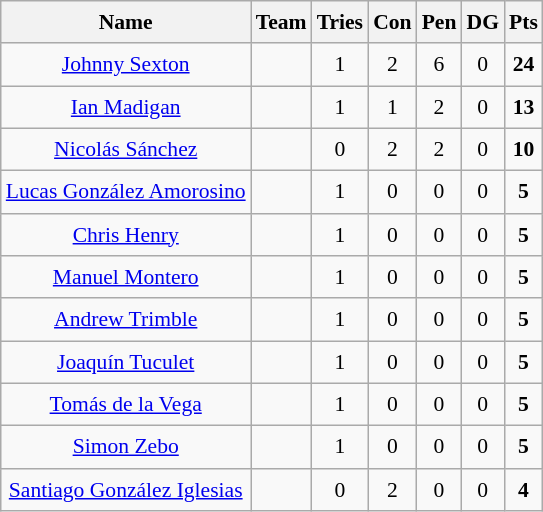<table class="wikitable" style="font-size:90%;border:0;text-align:center;line-height:150%">
<tr>
<th>Name</th>
<th>Team</th>
<th>Tries</th>
<th>Con</th>
<th>Pen</th>
<th>DG</th>
<th>Pts</th>
</tr>
<tr>
<td><a href='#'>Johnny Sexton</a></td>
<td></td>
<td>1</td>
<td>2</td>
<td>6</td>
<td>0</td>
<td><strong>24</strong></td>
</tr>
<tr>
<td><a href='#'>Ian Madigan</a></td>
<td></td>
<td>1</td>
<td>1</td>
<td>2</td>
<td>0</td>
<td><strong>13</strong></td>
</tr>
<tr>
<td><a href='#'>Nicolás Sánchez</a></td>
<td></td>
<td>0</td>
<td>2</td>
<td>2</td>
<td>0</td>
<td><strong>10</strong></td>
</tr>
<tr>
<td><a href='#'>Lucas González Amorosino</a></td>
<td></td>
<td>1</td>
<td>0</td>
<td>0</td>
<td>0</td>
<td><strong>5</strong></td>
</tr>
<tr>
<td><a href='#'>Chris Henry</a></td>
<td></td>
<td>1</td>
<td>0</td>
<td>0</td>
<td>0</td>
<td><strong>5</strong></td>
</tr>
<tr>
<td><a href='#'>Manuel Montero</a></td>
<td></td>
<td>1</td>
<td>0</td>
<td>0</td>
<td>0</td>
<td><strong>5</strong></td>
</tr>
<tr>
<td><a href='#'>Andrew Trimble</a></td>
<td></td>
<td>1</td>
<td>0</td>
<td>0</td>
<td>0</td>
<td><strong>5</strong></td>
</tr>
<tr>
<td><a href='#'>Joaquín Tuculet</a></td>
<td></td>
<td>1</td>
<td>0</td>
<td>0</td>
<td>0</td>
<td><strong>5</strong></td>
</tr>
<tr>
<td><a href='#'>Tomás de la Vega</a></td>
<td></td>
<td>1</td>
<td>0</td>
<td>0</td>
<td>0</td>
<td><strong>5</strong></td>
</tr>
<tr>
<td><a href='#'>Simon Zebo</a></td>
<td></td>
<td>1</td>
<td>0</td>
<td>0</td>
<td>0</td>
<td><strong>5</strong></td>
</tr>
<tr>
<td><a href='#'>Santiago González Iglesias</a></td>
<td></td>
<td>0</td>
<td>2</td>
<td>0</td>
<td>0</td>
<td><strong>4</strong></td>
</tr>
<tr>
</tr>
</table>
